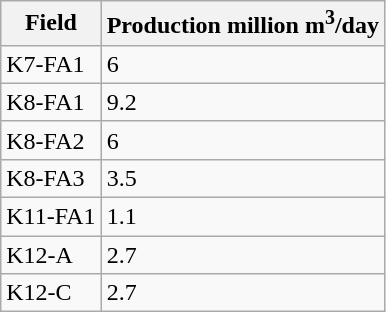<table class="wikitable">
<tr>
<th>Field</th>
<th>Production million m<sup>3</sup>/day</th>
</tr>
<tr>
<td>K7-FA1</td>
<td>6</td>
</tr>
<tr>
<td>K8-FA1</td>
<td>9.2</td>
</tr>
<tr>
<td>K8-FA2</td>
<td>6</td>
</tr>
<tr>
<td>K8-FA3</td>
<td>3.5</td>
</tr>
<tr>
<td>K11-FA1</td>
<td>1.1</td>
</tr>
<tr>
<td>K12-A</td>
<td>2.7</td>
</tr>
<tr>
<td>K12-C</td>
<td>2.7</td>
</tr>
</table>
